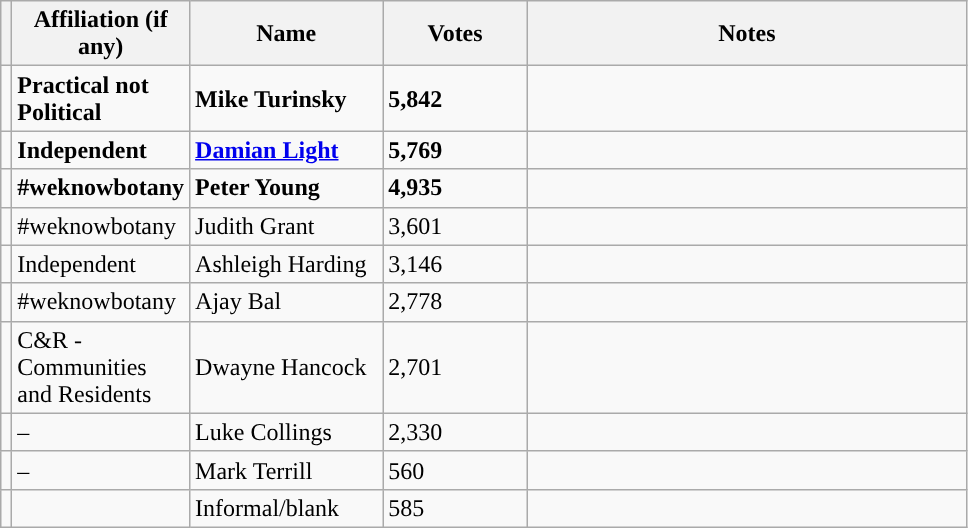<table class="wikitable" style="width:51%;">
<tr>
<th style="width:1%;"></th>
<th style="width:15%;">Affiliation (if any)</th>
<th style="width:20%;">Name</th>
<th style="width:15%;">Votes</th>
<th>Notes</th>
</tr>
<tr>
<td bgcolor=></td>
<td><strong>Practical not Political</strong></td>
<td><strong>Mike Turinsky</strong></td>
<td><strong>5,842</strong></td>
<td></td>
</tr>
<tr>
<td bgcolor=></td>
<td><strong>Independent</strong></td>
<td><strong><a href='#'>Damian Light</a></strong></td>
<td><strong>5,769</strong></td>
<td></td>
</tr>
<tr>
<td bgcolor=></td>
<td><strong>#weknowbotany</strong></td>
<td><strong>Peter Young</strong></td>
<td><strong>4,935</strong></td>
<td></td>
</tr>
<tr>
<td bgcolor=></td>
<td>#weknowbotany</td>
<td>Judith Grant</td>
<td>3,601</td>
<td></td>
</tr>
<tr>
<td bgcolor=></td>
<td>Independent</td>
<td>Ashleigh Harding</td>
<td>3,146</td>
<td></td>
</tr>
<tr>
<td></td>
<td>#weknowbotany</td>
<td>Ajay Bal</td>
<td>2,778</td>
<td></td>
</tr>
<tr>
<td></td>
<td>C&R - Communities and Residents</td>
<td>Dwayne Hancock</td>
<td>2,701</td>
<td></td>
</tr>
<tr>
<td bgcolor=></td>
<td>–</td>
<td>Luke Collings</td>
<td>2,330</td>
<td></td>
</tr>
<tr>
<td bgcolor=></td>
<td>–</td>
<td>Mark Terrill</td>
<td>560</td>
<td></td>
</tr>
<tr>
<td></td>
<td></td>
<td>Informal/blank</td>
<td>585</td>
<td></td>
</tr>
</table>
